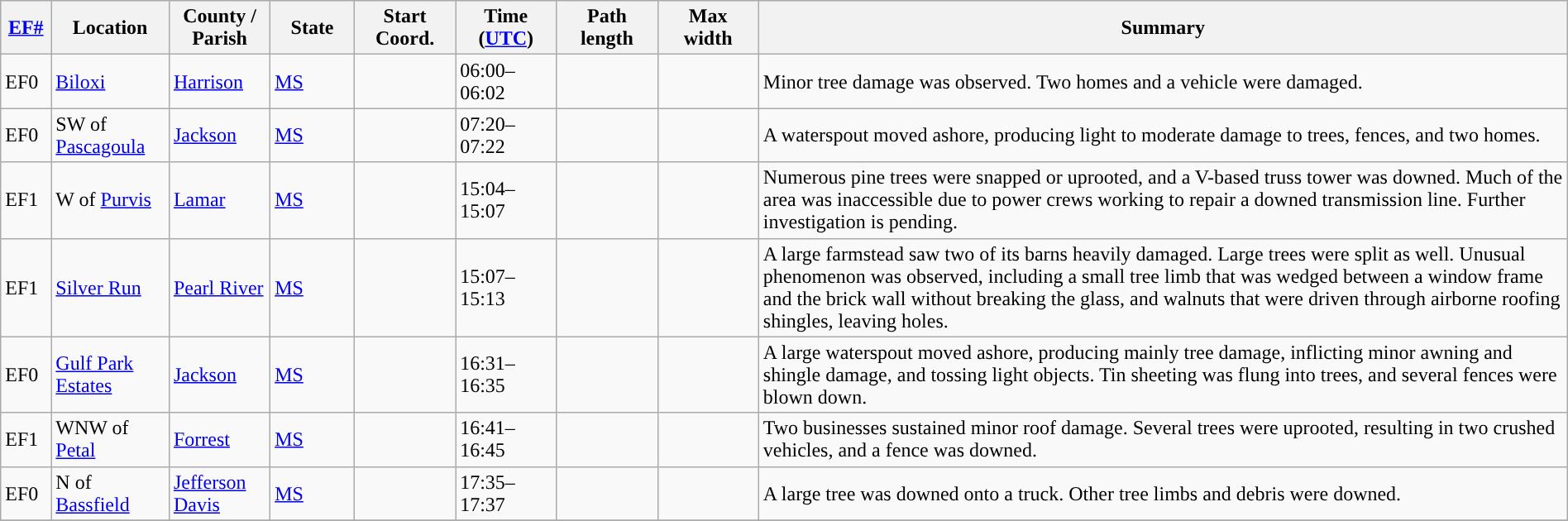<table class="wikitable sortable" style="width:100%;">
<tr>
<th scope="col"  style="width:3%; text-align:center;"><a href='#'>EF#</a></th>
<th scope="col"  style="width:7%; text-align:center;" class="unsortable">Location</th>
<th scope="col"  style="width:6%; text-align:center;" class="unsortable">County / Parish</th>
<th scope="col"  style="width:5%; text-align:center;">State</th>
<th scope="col"  style="width:6%; text-align:center;">Start Coord.</th>
<th scope="col"  style="width:6%; text-align:center;">Time (<a href='#'>UTC</a>)</th>
<th scope="col"  style="width:6%; text-align:center;">Path length</th>
<th scope="col"  style="width:6%; text-align:center;">Max width</th>
<th scope="col" class="unsortable" style="width:48%; text-align:center;">Summary</th>
</tr>
<tr>
<td>EF0</td>
<td><a href='#'>Biloxi</a></td>
<td><a href='#'>Harrison</a></td>
<td><a href='#'>MS</a></td>
<td></td>
<td>06:00–06:02</td>
<td></td>
<td></td>
<td>Minor tree damage was observed. Two homes and a vehicle were damaged.</td>
</tr>
<tr>
<td>EF0</td>
<td>SW of <a href='#'>Pascagoula</a></td>
<td><a href='#'>Jackson</a></td>
<td><a href='#'>MS</a></td>
<td></td>
<td>07:20–07:22</td>
<td></td>
<td></td>
<td>A waterspout moved ashore, producing light to moderate damage to trees, fences, and two homes.</td>
</tr>
<tr>
<td>EF1</td>
<td>W of <a href='#'>Purvis</a></td>
<td><a href='#'>Lamar</a></td>
<td><a href='#'>MS</a></td>
<td></td>
<td>15:04–15:07</td>
<td></td>
<td></td>
<td>Numerous pine trees were snapped or uprooted, and a V-based truss tower was downed. Much of the area was inaccessible due to power crews working to repair a downed transmission line. Further investigation is pending.</td>
</tr>
<tr>
<td>EF1</td>
<td><a href='#'>Silver Run</a></td>
<td><a href='#'>Pearl River</a></td>
<td><a href='#'>MS</a></td>
<td></td>
<td>15:07–15:13</td>
<td></td>
<td></td>
<td>A large farmstead saw two of its barns heavily damaged. Large trees were split as well. Unusual phenomenon was observed, including a small tree limb that was wedged between a window frame and the brick wall without breaking the glass, and walnuts that were driven through airborne roofing shingles, leaving holes.</td>
</tr>
<tr>
<td>EF0</td>
<td><a href='#'>Gulf Park Estates</a></td>
<td><a href='#'>Jackson</a></td>
<td><a href='#'>MS</a></td>
<td></td>
<td>16:31–16:35</td>
<td></td>
<td></td>
<td>A large waterspout moved ashore, producing mainly tree damage, inflicting minor awning and shingle damage, and tossing light objects. Tin sheeting was flung into trees, and several fences were blown down.</td>
</tr>
<tr>
<td>EF1</td>
<td>WNW of <a href='#'>Petal</a></td>
<td><a href='#'>Forrest</a></td>
<td><a href='#'>MS</a></td>
<td></td>
<td>16:41–16:45</td>
<td></td>
<td></td>
<td>Two businesses sustained minor roof damage. Several trees were uprooted, resulting in two crushed vehicles, and a fence was downed.</td>
</tr>
<tr>
<td>EF0</td>
<td>N of <a href='#'>Bassfield</a></td>
<td><a href='#'>Jefferson Davis</a></td>
<td><a href='#'>MS</a></td>
<td></td>
<td>17:35–17:37</td>
<td></td>
<td></td>
<td>A large tree was downed onto a truck. Other tree limbs and debris were downed.</td>
</tr>
<tr>
</tr>
</table>
